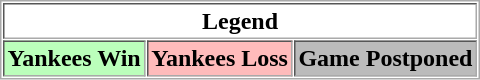<table align="center" border="1" cellpadding="2" cellspacing="1" style="border:1px solid #aaa">
<tr>
<th colspan="3">Legend</th>
</tr>
<tr>
<th bgcolor="bbffbb">Yankees Win</th>
<th bgcolor="ffbbbb">Yankees Loss</th>
<th bgcolor="bbbbbb">Game Postponed</th>
</tr>
</table>
